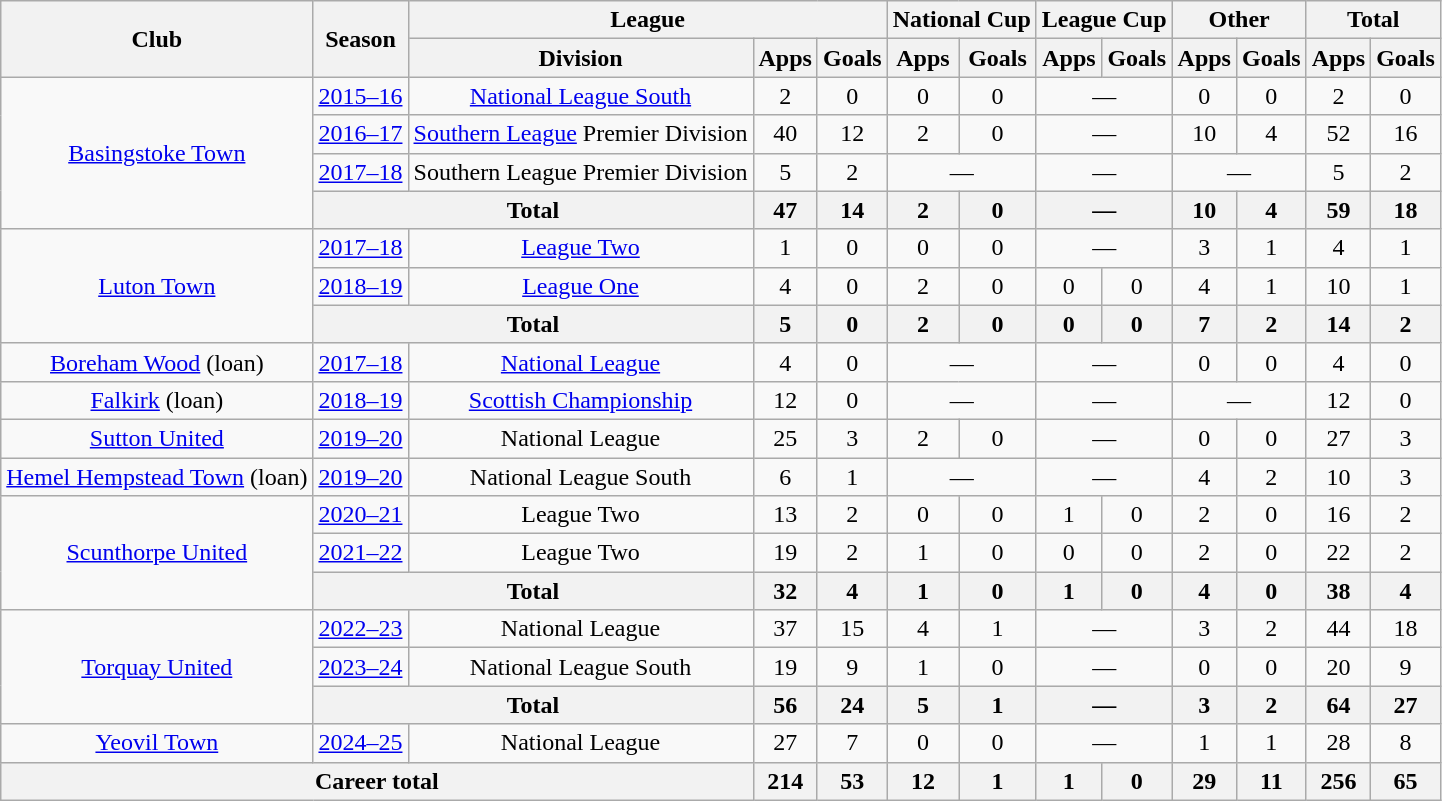<table class=wikitable style=text-align:center>
<tr>
<th rowspan=2>Club</th>
<th rowspan=2>Season</th>
<th colspan=3>League</th>
<th colspan=2>National Cup</th>
<th colspan=2>League Cup</th>
<th colspan=2>Other</th>
<th colspan=2>Total</th>
</tr>
<tr>
<th>Division</th>
<th>Apps</th>
<th>Goals</th>
<th>Apps</th>
<th>Goals</th>
<th>Apps</th>
<th>Goals</th>
<th>Apps</th>
<th>Goals</th>
<th>Apps</th>
<th>Goals</th>
</tr>
<tr>
<td rowspan=4><a href='#'>Basingstoke Town</a></td>
<td><a href='#'>2015–16</a></td>
<td><a href='#'>National League South</a></td>
<td>2</td>
<td>0</td>
<td>0</td>
<td>0</td>
<td colspan=2>—</td>
<td>0</td>
<td>0</td>
<td>2</td>
<td>0</td>
</tr>
<tr>
<td><a href='#'>2016–17</a></td>
<td><a href='#'>Southern League</a> Premier Division</td>
<td>40</td>
<td>12</td>
<td>2</td>
<td>0</td>
<td colspan=2>—</td>
<td>10</td>
<td>4</td>
<td>52</td>
<td>16</td>
</tr>
<tr>
<td><a href='#'>2017–18</a></td>
<td>Southern League Premier Division</td>
<td>5</td>
<td>2</td>
<td colspan=2>—</td>
<td colspan=2>—</td>
<td colspan=2>—</td>
<td>5</td>
<td>2</td>
</tr>
<tr>
<th colspan=2>Total</th>
<th>47</th>
<th>14</th>
<th>2</th>
<th>0</th>
<th colspan=2>—</th>
<th>10</th>
<th>4</th>
<th>59</th>
<th>18</th>
</tr>
<tr>
<td rowspan=3><a href='#'>Luton Town</a></td>
<td><a href='#'>2017–18</a></td>
<td><a href='#'>League Two</a></td>
<td>1</td>
<td>0</td>
<td>0</td>
<td>0</td>
<td colspan=2>—</td>
<td>3</td>
<td>1</td>
<td>4</td>
<td>1</td>
</tr>
<tr>
<td><a href='#'>2018–19</a></td>
<td><a href='#'>League One</a></td>
<td>4</td>
<td>0</td>
<td>2</td>
<td>0</td>
<td>0</td>
<td>0</td>
<td>4</td>
<td>1</td>
<td>10</td>
<td>1</td>
</tr>
<tr>
<th colspan=2>Total</th>
<th>5</th>
<th>0</th>
<th>2</th>
<th>0</th>
<th>0</th>
<th>0</th>
<th>7</th>
<th>2</th>
<th>14</th>
<th>2</th>
</tr>
<tr>
<td><a href='#'>Boreham Wood</a> (loan)</td>
<td><a href='#'>2017–18</a></td>
<td><a href='#'>National League</a></td>
<td>4</td>
<td>0</td>
<td colspan=2>—</td>
<td colspan=2>—</td>
<td>0</td>
<td>0</td>
<td>4</td>
<td>0</td>
</tr>
<tr>
<td><a href='#'>Falkirk</a> (loan)</td>
<td><a href='#'>2018–19</a></td>
<td><a href='#'>Scottish Championship</a></td>
<td>12</td>
<td>0</td>
<td colspan=2>—</td>
<td colspan=2>—</td>
<td colspan=2>—</td>
<td>12</td>
<td>0</td>
</tr>
<tr>
<td><a href='#'>Sutton United</a></td>
<td><a href='#'>2019–20</a></td>
<td>National League</td>
<td>25</td>
<td>3</td>
<td>2</td>
<td>0</td>
<td colspan=2>—</td>
<td>0</td>
<td>0</td>
<td>27</td>
<td>3</td>
</tr>
<tr>
<td><a href='#'>Hemel Hempstead Town</a> (loan)</td>
<td><a href='#'>2019–20</a></td>
<td>National League South</td>
<td>6</td>
<td>1</td>
<td colspan=2>—</td>
<td colspan=2>—</td>
<td>4</td>
<td>2</td>
<td>10</td>
<td>3</td>
</tr>
<tr>
<td rowspan=3><a href='#'>Scunthorpe United</a></td>
<td><a href='#'>2020–21</a></td>
<td>League Two</td>
<td>13</td>
<td>2</td>
<td>0</td>
<td>0</td>
<td>1</td>
<td>0</td>
<td>2</td>
<td>0</td>
<td>16</td>
<td>2</td>
</tr>
<tr>
<td><a href='#'>2021–22</a></td>
<td>League Two</td>
<td>19</td>
<td>2</td>
<td>1</td>
<td>0</td>
<td>0</td>
<td>0</td>
<td>2</td>
<td>0</td>
<td>22</td>
<td>2</td>
</tr>
<tr>
<th colspan=2>Total</th>
<th>32</th>
<th>4</th>
<th>1</th>
<th>0</th>
<th>1</th>
<th>0</th>
<th>4</th>
<th>0</th>
<th>38</th>
<th>4</th>
</tr>
<tr>
<td rowspan=3><a href='#'>Torquay United</a></td>
<td><a href='#'>2022–23</a></td>
<td>National League</td>
<td>37</td>
<td>15</td>
<td>4</td>
<td>1</td>
<td colspan=2>—</td>
<td>3</td>
<td>2</td>
<td>44</td>
<td>18</td>
</tr>
<tr>
<td><a href='#'>2023–24</a></td>
<td>National League South</td>
<td>19</td>
<td>9</td>
<td>1</td>
<td>0</td>
<td colspan=2>—</td>
<td>0</td>
<td>0</td>
<td>20</td>
<td>9</td>
</tr>
<tr>
<th colspan=2>Total</th>
<th>56</th>
<th>24</th>
<th>5</th>
<th>1</th>
<th colspan=2>—</th>
<th>3</th>
<th>2</th>
<th>64</th>
<th>27</th>
</tr>
<tr>
<td><a href='#'>Yeovil Town</a></td>
<td><a href='#'>2024–25</a></td>
<td>National League</td>
<td>27</td>
<td>7</td>
<td>0</td>
<td>0</td>
<td colspan=2>—</td>
<td>1</td>
<td>1</td>
<td>28</td>
<td>8</td>
</tr>
<tr>
<th colspan=3>Career total</th>
<th>214</th>
<th>53</th>
<th>12</th>
<th>1</th>
<th>1</th>
<th>0</th>
<th>29</th>
<th>11</th>
<th>256</th>
<th>65</th>
</tr>
</table>
